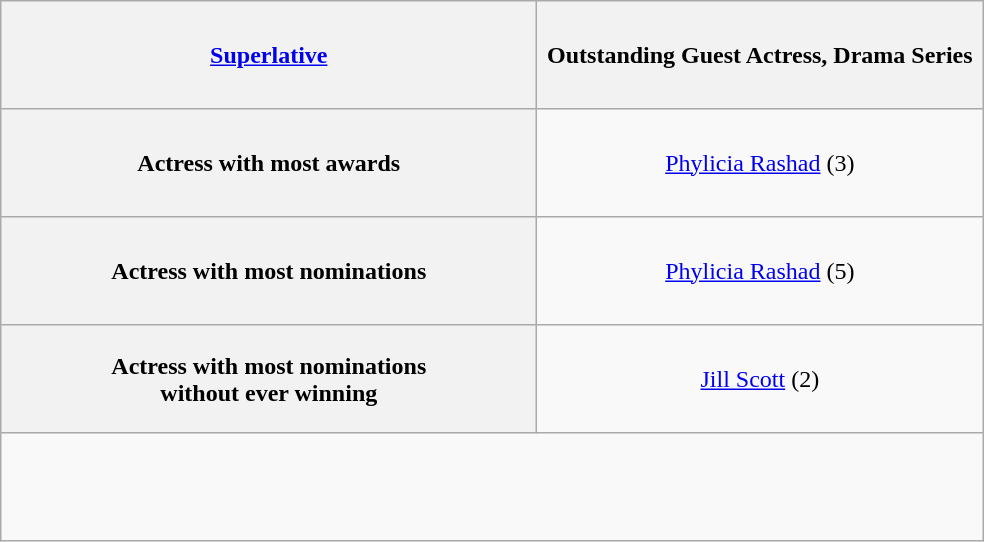<table class="wikitable" style="text-align: center">
<tr style="height:4.5em;">
<th width="350"><strong><a href='#'>Superlative</a></strong></th>
<th colspan="2" width="290"><strong> Outstanding Guest Actress, Drama Series</strong></th>
</tr>
<tr style="height:4.5em;">
<th width="350">Actress with most awards</th>
<td><a href='#'>Phylicia Rashad</a> (3)</td>
</tr>
<tr style="height:4.5em;">
<th>Actress with most nominations</th>
<td><a href='#'>Phylicia Rashad</a> (5)</td>
</tr>
<tr style="height:4.5em;">
<th>Actress with most nominations <br> without ever winning</th>
<td><a href='#'>Jill Scott</a> (2)</td>
</tr>
<tr style="height:4.5em;">
</tr>
</table>
